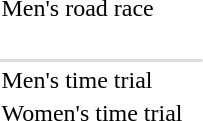<table>
<tr>
<td>Men's road race<br></td>
<td></td>
<td></td>
<td></td>
</tr>
<tr>
<td><br></td>
<td></td>
<td></td>
<td></td>
</tr>
<tr bgcolor=#DDDDDD>
<td colspan=7></td>
</tr>
<tr>
<td>Men's time trial<br></td>
<td></td>
<td></td>
<td></td>
</tr>
<tr>
<td>Women's time trial<br></td>
<td></td>
<td></td>
<td></td>
</tr>
</table>
